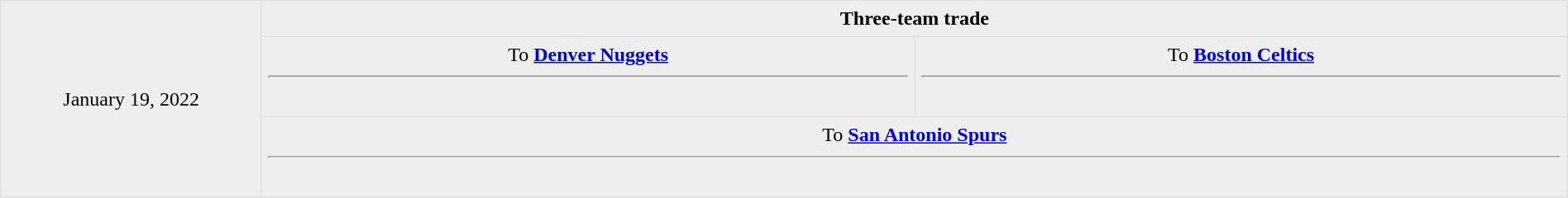<table border=1 style="border-collapse:collapse; text-align: center; width: 100%" bordercolor="#DFDFDF"  cellpadding="5">
<tr style="background:#eee;">
<td style="width:12%" rowspan="3">January 19, 2022</td>
<td style="width:30%" valign="top" colspan="2"><strong>Three-team trade</strong></td>
</tr>
<tr bgcolor="#eee">
<td style="width:30%" valign="top">To <strong><a href='#'>Denver Nuggets</a></strong><hr><br></td>
<td style="width:30%" valign="top">To <strong><a href='#'>Boston Celtics</a></strong><hr><br></td>
</tr>
<tr bgcolor="#eee">
<td style="width:30%" valign="top" colspan="2">To <strong><a href='#'>San Antonio Spurs</a></strong><hr><br></td>
</tr>
</table>
